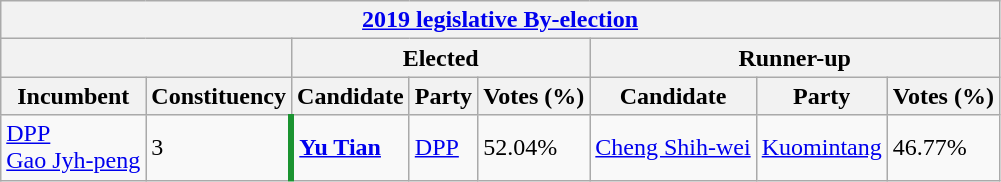<table class="wikitable collapsible sortable">
<tr>
<th colspan=8><a href='#'>2019 legislative By-election</a></th>
</tr>
<tr>
<th colspan=2> </th>
<th colspan=3>Elected</th>
<th colspan=3>Runner-up</th>
</tr>
<tr>
<th>Incumbent</th>
<th>Constituency</th>
<th>Candidate</th>
<th>Party</th>
<th>Votes (%)</th>
<th>Candidate</th>
<th>Party</th>
<th>Votes (%)</th>
</tr>
<tr>
<td><a href='#'>DPP</a><br><a href='#'>Gao Jyh-peng</a></td>
<td style="border-right:4px solid #1B9431;">3</td>
<td><strong><a href='#'>Yu Tian</a></strong> </td>
<td><a href='#'>DPP</a></td>
<td>52.04%</td>
<td><a href='#'>Cheng Shih-wei</a></td>
<td><a href='#'>Kuomintang</a></td>
<td>46.77%</td>
</tr>
</table>
